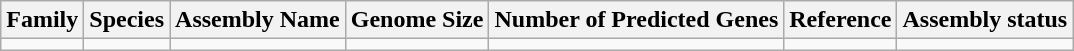<table class="wikitable sortable">
<tr>
<th>Family</th>
<th>Species</th>
<th>Assembly Name</th>
<th>Genome Size</th>
<th>Number of Predicted Genes</th>
<th>Reference</th>
<th>Assembly status</th>
</tr>
<tr>
<td></td>
<td></td>
<td></td>
<td></td>
<td></td>
<td></td>
<td></td>
</tr>
</table>
